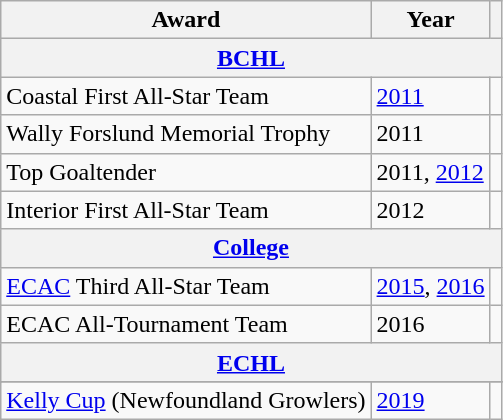<table class="wikitable">
<tr>
<th>Award</th>
<th>Year</th>
<th></th>
</tr>
<tr>
<th colspan="3"><a href='#'>BCHL</a></th>
</tr>
<tr>
<td>Coastal First All-Star Team</td>
<td><a href='#'>2011</a></td>
<td></td>
</tr>
<tr>
<td>Wally Forslund Memorial Trophy</td>
<td>2011</td>
<td></td>
</tr>
<tr>
<td>Top Goaltender</td>
<td>2011, <a href='#'>2012</a></td>
<td></td>
</tr>
<tr>
<td>Interior First All-Star Team</td>
<td>2012</td>
<td></td>
</tr>
<tr>
<th colspan="3"><a href='#'>College</a></th>
</tr>
<tr>
<td><a href='#'>ECAC</a> Third All-Star Team</td>
<td><a href='#'>2015</a>, <a href='#'>2016</a></td>
<td></td>
</tr>
<tr>
<td>ECAC All-Tournament Team</td>
<td>2016</td>
<td></td>
</tr>
<tr>
<th colspan=3><a href='#'>ECHL</a></th>
</tr>
<tr>
</tr>
<tr>
<td><a href='#'>Kelly Cup</a> (Newfoundland Growlers)</td>
<td><a href='#'>2019</a></td>
<td></td>
</tr>
</table>
